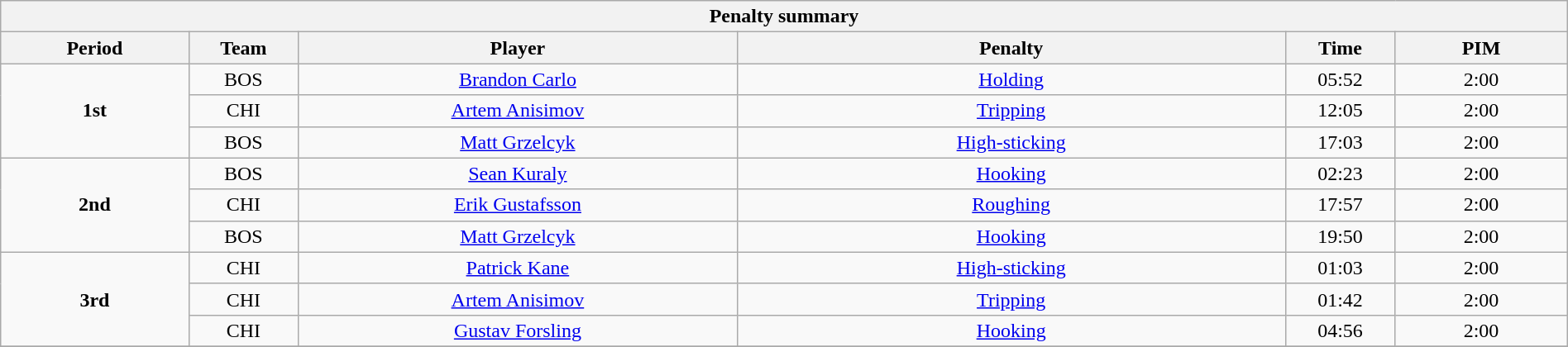<table style="width:100%;" class="wikitable">
<tr>
<th colspan=6>Penalty summary</th>
</tr>
<tr>
<th style="width:12%;">Period</th>
<th style="width:7%;">Team</th>
<th style="width:28%;">Player</th>
<th style="width:35%;">Penalty</th>
<th style="width:7%;">Time</th>
<th style="width:11%;">PIM</th>
</tr>
<tr>
<td style="text-align:center;" rowspan="3"><strong>1st</strong></td>
<td align=center>BOS</td>
<td align=center><a href='#'>Brandon Carlo</a></td>
<td align=center><a href='#'>Holding</a></td>
<td align=center>05:52</td>
<td align=center>2:00</td>
</tr>
<tr>
<td align=center>CHI</td>
<td align=center><a href='#'>Artem Anisimov</a></td>
<td align=center><a href='#'>Tripping</a></td>
<td align=center>12:05</td>
<td align=center>2:00</td>
</tr>
<tr>
<td align=center>BOS</td>
<td align=center><a href='#'>Matt Grzelcyk</a></td>
<td align=center><a href='#'>High-sticking</a></td>
<td align=center>17:03</td>
<td align=center>2:00</td>
</tr>
<tr>
<td style="text-align:center;" rowspan="3"><strong>2nd</strong></td>
<td align=center>BOS</td>
<td align=center><a href='#'>Sean Kuraly</a></td>
<td align=center><a href='#'>Hooking</a></td>
<td align=center>02:23</td>
<td align=center>2:00</td>
</tr>
<tr>
<td align=center>CHI</td>
<td align=center><a href='#'>Erik Gustafsson</a></td>
<td align=center><a href='#'>Roughing</a></td>
<td align=center>17:57</td>
<td align=center>2:00</td>
</tr>
<tr>
<td align=center>BOS</td>
<td align=center><a href='#'>Matt Grzelcyk</a></td>
<td align=center><a href='#'>Hooking</a></td>
<td align=center>19:50</td>
<td align=center>2:00</td>
</tr>
<tr>
<td style="text-align:center;" rowspan="3"><strong>3rd</strong></td>
<td align=center>CHI</td>
<td align=center><a href='#'>Patrick Kane</a></td>
<td align=center><a href='#'>High-sticking</a></td>
<td align=center>01:03</td>
<td align=center>2:00</td>
</tr>
<tr>
<td align=center>CHI</td>
<td align=center><a href='#'>Artem Anisimov</a></td>
<td align=center><a href='#'>Tripping</a></td>
<td align=center>01:42</td>
<td align=center>2:00</td>
</tr>
<tr>
<td align=center>CHI</td>
<td align=center><a href='#'>Gustav Forsling</a></td>
<td align=center><a href='#'>Hooking</a></td>
<td align=center>04:56</td>
<td align=center>2:00</td>
</tr>
<tr>
</tr>
</table>
